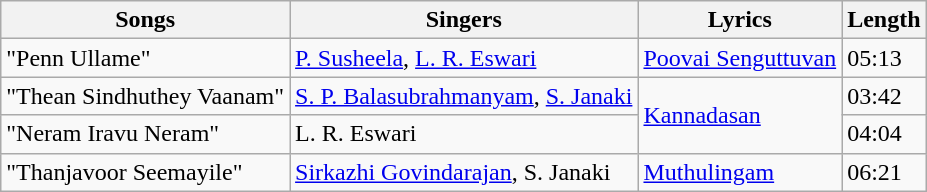<table class="wikitable">
<tr>
<th>Songs</th>
<th>Singers</th>
<th>Lyrics</th>
<th>Length</th>
</tr>
<tr>
<td>"Penn Ullame"</td>
<td><a href='#'>P. Susheela</a>, <a href='#'>L. R. Eswari</a></td>
<td><a href='#'>Poovai Senguttuvan</a></td>
<td>05:13</td>
</tr>
<tr>
<td>"Thean Sindhuthey Vaanam"</td>
<td><a href='#'>S. P. Balasubrahmanyam</a>, <a href='#'>S. Janaki</a></td>
<td rowspan="2"><a href='#'>Kannadasan</a></td>
<td>03:42</td>
</tr>
<tr>
<td>"Neram Iravu Neram"</td>
<td>L. R. Eswari</td>
<td>04:04</td>
</tr>
<tr>
<td>"Thanjavoor Seemayile"</td>
<td><a href='#'>Sirkazhi Govindarajan</a>, S. Janaki</td>
<td><a href='#'>Muthulingam</a></td>
<td>06:21</td>
</tr>
</table>
